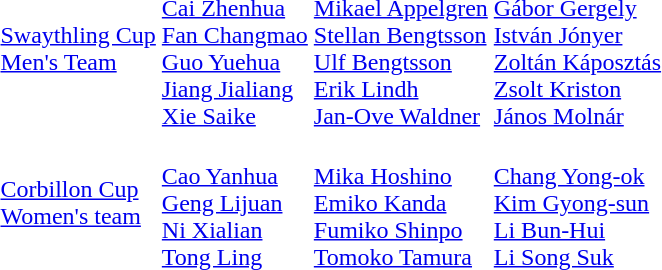<table>
<tr>
<td><a href='#'>Swaythling Cup<br>Men's Team</a></td>
<td><br><a href='#'>Cai Zhenhua</a><br><a href='#'>Fan Changmao</a><br><a href='#'>Guo Yuehua</a><br><a href='#'>Jiang Jialiang</a><br><a href='#'>Xie Saike</a></td>
<td><br><a href='#'>Mikael Appelgren</a><br><a href='#'>Stellan Bengtsson</a><br><a href='#'>Ulf Bengtsson</a><br><a href='#'>Erik Lindh</a><br><a href='#'>Jan-Ove Waldner</a></td>
<td><br><a href='#'>Gábor Gergely</a><br><a href='#'>István Jónyer</a><br><a href='#'>Zoltán Káposztás</a><br><a href='#'>Zsolt Kriston</a><br><a href='#'>János Molnár</a></td>
</tr>
<tr>
<td><a href='#'>Corbillon Cup<br>Women's team</a></td>
<td><br><a href='#'>Cao Yanhua</a><br><a href='#'>Geng Lijuan</a><br><a href='#'>Ni Xialian</a><br><a href='#'>Tong Ling</a></td>
<td><br><a href='#'>Mika Hoshino</a><br><a href='#'>Emiko Kanda</a><br><a href='#'>Fumiko Shinpo</a><br><a href='#'>Tomoko Tamura</a></td>
<td><br><a href='#'>Chang Yong-ok</a><br><a href='#'>Kim Gyong-sun</a><br><a href='#'>Li Bun-Hui</a><br><a href='#'>Li Song Suk</a></td>
</tr>
</table>
